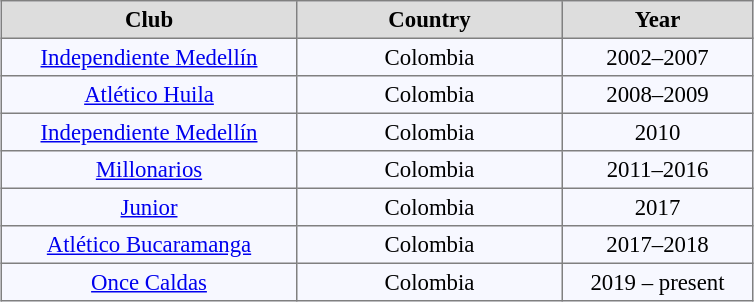<table align="center" bgcolor="#f7f8ff" cellpadding="3" cellspacing="0" border="1" style="font-size: 95%; border: gray solid 1px; border-collapse: collapse;">
<tr align=center bgcolor=#DDDDDD style="color:black;">
<th width="190">Club</th>
<th width="170">Country</th>
<th width="120">Year</th>
</tr>
<tr align=center>
<td><a href='#'>Independiente Medellín</a></td>
<td>Colombia</td>
<td>2002–2007</td>
</tr>
<tr align=center>
<td><a href='#'>Atlético Huila</a></td>
<td>Colombia</td>
<td>2008–2009</td>
</tr>
<tr align=center>
<td><a href='#'>Independiente Medellín</a></td>
<td>Colombia</td>
<td>2010</td>
</tr>
<tr align=center>
<td><a href='#'>Millonarios</a></td>
<td>Colombia</td>
<td>2011–2016</td>
</tr>
<tr align=center>
<td><a href='#'>Junior</a></td>
<td>Colombia</td>
<td>2017</td>
</tr>
<tr align=center>
<td><a href='#'>Atlético Bucaramanga</a></td>
<td>Colombia</td>
<td>2017–2018</td>
</tr>
<tr align=center>
<td><a href='#'>Once Caldas</a></td>
<td>Colombia</td>
<td>2019 – present</td>
</tr>
</table>
